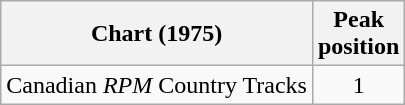<table class="wikitable sortable">
<tr>
<th align="left">Chart (1975)</th>
<th align="center">Peak<br>position</th>
</tr>
<tr>
<td align="left">Canadian <em>RPM</em> Country Tracks</td>
<td align="center">1</td>
</tr>
</table>
